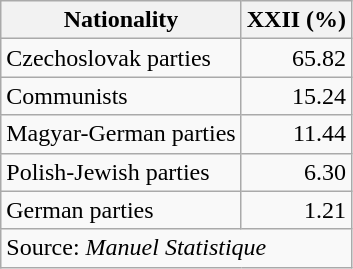<table class=wikitable style=text-align:right>
<tr>
<th>Nationality</th>
<th>XXII (%)</th>
</tr>
<tr>
<td align=left>Czechoslovak parties</td>
<td>65.82</td>
</tr>
<tr>
<td align=left>Communists</td>
<td>15.24</td>
</tr>
<tr>
<td align=left>Magyar-German parties</td>
<td>11.44</td>
</tr>
<tr>
<td align=left>Polish-Jewish parties</td>
<td>6.30</td>
</tr>
<tr>
<td align=left>German parties</td>
<td>1.21</td>
</tr>
<tr>
<td align=left colspan=2>Source: <em>Manuel Statistique</em></td>
</tr>
</table>
